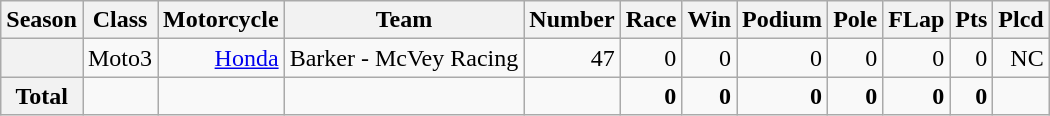<table class="wikitable" style=text-align:right>
<tr>
<th>Season</th>
<th>Class</th>
<th>Motorcycle</th>
<th>Team</th>
<th>Number</th>
<th>Race</th>
<th>Win</th>
<th>Podium</th>
<th>Pole</th>
<th>FLap</th>
<th>Pts</th>
<th>Plcd</th>
</tr>
<tr>
<th></th>
<td>Moto3</td>
<td><a href='#'>Honda</a></td>
<td>Barker - McVey Racing</td>
<td>47</td>
<td>0</td>
<td>0</td>
<td>0</td>
<td>0</td>
<td>0</td>
<td>0</td>
<td>NC</td>
</tr>
<tr>
<th>Total</th>
<td></td>
<td></td>
<td></td>
<td></td>
<td><strong>0</strong></td>
<td><strong>0</strong></td>
<td><strong>0</strong></td>
<td><strong>0</strong></td>
<td><strong>0</strong></td>
<td><strong>0</strong></td>
<td></td>
</tr>
</table>
